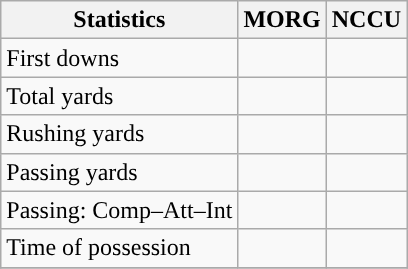<table class="wikitable" style="float: left;">
<tr>
<th>Statistics</th>
<th>MORG</th>
<th>NCCU</th>
</tr>
<tr>
<td>First downs</td>
<td></td>
<td></td>
</tr>
<tr>
<td>Total yards</td>
<td></td>
<td></td>
</tr>
<tr>
<td>Rushing yards</td>
<td></td>
<td></td>
</tr>
<tr>
<td>Passing yards</td>
<td></td>
<td></td>
</tr>
<tr>
<td>Passing: Comp–Att–Int</td>
<td></td>
<td></td>
</tr>
<tr>
<td>Time of possession</td>
<td></td>
<td></td>
</tr>
<tr>
</tr>
</table>
